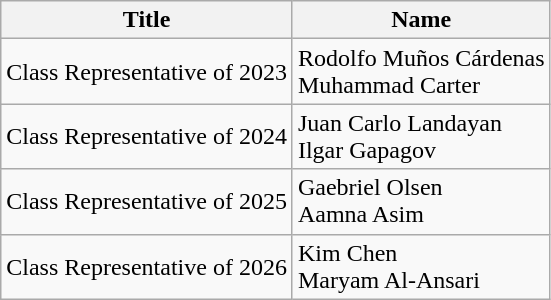<table class="wikitable">
<tr>
<th>Title</th>
<th>Name</th>
</tr>
<tr>
<td>Class Representative of 2023</td>
<td>Rodolfo Muños Cárdenas<br>Muhammad Carter</td>
</tr>
<tr>
<td>Class Representative of 2024</td>
<td>Juan Carlo Landayan<br>Ilgar Gapagov</td>
</tr>
<tr>
<td>Class Representative of 2025</td>
<td>Gaebriel Olsen<br>Aamna Asim</td>
</tr>
<tr>
<td>Class Representative of 2026</td>
<td>Kim Chen<br>Maryam Al-Ansari</td>
</tr>
</table>
